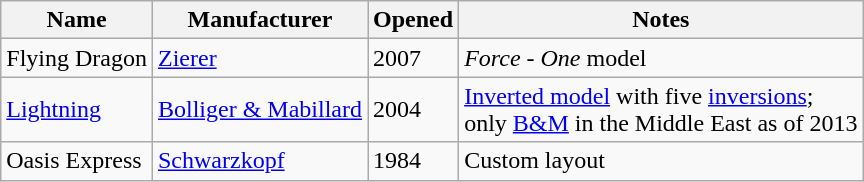<table class=wikitable>
<tr>
<th>Name</th>
<th>Manufacturer</th>
<th>Opened</th>
<th>Notes</th>
</tr>
<tr>
<td>Flying Dragon</td>
<td><a href='#'>Zierer</a></td>
<td>2007</td>
<td><em>Force - One</em> model</td>
</tr>
<tr>
<td><a href='#'>Lightning</a></td>
<td><a href='#'>Bolliger & Mabillard</a></td>
<td>2004</td>
<td><a href='#'>Inverted model</a> with five <a href='#'>inversions</a>;<br>only <a href='#'>B&M</a> in the Middle East as of 2013</td>
</tr>
<tr>
<td>Oasis Express</td>
<td><a href='#'>Schwarzkopf</a></td>
<td>1984</td>
<td>Custom layout</td>
</tr>
</table>
